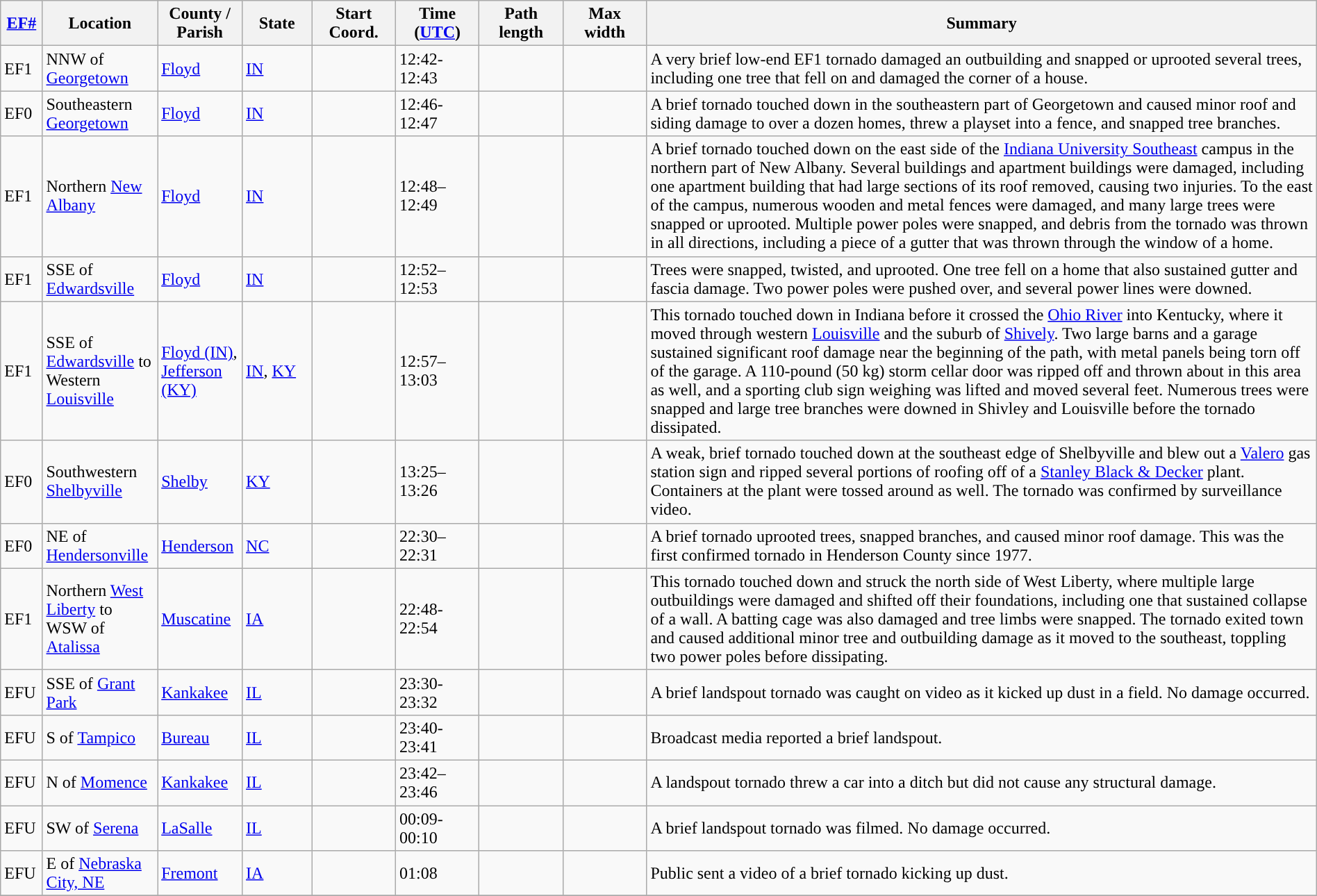<table class="wikitable sortable" style="width:100%;">
<tr>
<th scope="col"  style="width:3%; text-align:center;"><a href='#'>EF#</a></th>
<th scope="col"  style="width:7%; text-align:center;" class="unsortable">Location</th>
<th scope="col"  style="width:6%; text-align:center;" class="unsortable">County / Parish</th>
<th scope="col"  style="width:5%; text-align:center;">State</th>
<th scope="col"  style="width:6%; text-align:center;">Start Coord.</th>
<th scope="col"  style="width:6%; text-align:center;">Time (<a href='#'>UTC</a>)</th>
<th scope="col"  style="width:6%; text-align:center;">Path length</th>
<th scope="col"  style="width:6%; text-align:center;">Max width</th>
<th scope="col" class="unsortable" style="width:48%; text-align:center;">Summary</th>
</tr>
<tr>
<td>EF1</td>
<td>NNW of <a href='#'>Georgetown</a></td>
<td><a href='#'>Floyd</a></td>
<td><a href='#'>IN</a></td>
<td></td>
<td>12:42-12:43</td>
<td></td>
<td></td>
<td>A very brief low-end EF1 tornado damaged an outbuilding and snapped or uprooted several trees, including one tree that fell on and damaged the corner of a house.</td>
</tr>
<tr>
<td>EF0</td>
<td>Southeastern <a href='#'>Georgetown</a></td>
<td><a href='#'>Floyd</a></td>
<td><a href='#'>IN</a></td>
<td></td>
<td>12:46-12:47</td>
<td></td>
<td></td>
<td>A brief tornado touched down in the southeastern part of Georgetown and caused minor roof and siding damage to over a dozen homes, threw a playset into a fence, and snapped tree branches.</td>
</tr>
<tr>
<td>EF1</td>
<td>Northern <a href='#'>New Albany</a></td>
<td><a href='#'>Floyd</a></td>
<td><a href='#'>IN</a></td>
<td></td>
<td>12:48–12:49</td>
<td></td>
<td></td>
<td>A brief tornado touched down on the east side of the <a href='#'>Indiana University Southeast</a> campus in the northern part of New Albany. Several buildings and apartment buildings were damaged, including one apartment building that had large sections of its roof removed, causing two injuries. To the east of the campus, numerous wooden and metal fences were damaged, and many large trees were snapped or uprooted. Multiple power poles were snapped, and debris from the tornado was thrown in all directions, including a piece of a gutter that was thrown through the window of a home.</td>
</tr>
<tr>
<td>EF1</td>
<td>SSE of <a href='#'>Edwardsville</a></td>
<td><a href='#'>Floyd</a></td>
<td><a href='#'>IN</a></td>
<td></td>
<td>12:52–12:53</td>
<td></td>
<td></td>
<td>Trees were snapped, twisted, and uprooted. One tree fell on a home that also sustained gutter and fascia damage. Two power poles were pushed over, and several power lines were downed.</td>
</tr>
<tr>
<td>EF1</td>
<td>SSE of <a href='#'>Edwardsville</a> to Western <a href='#'>Louisville</a></td>
<td><a href='#'>Floyd (IN)</a>, <a href='#'>Jefferson (KY)</a></td>
<td><a href='#'>IN</a>, <a href='#'>KY</a></td>
<td></td>
<td>12:57–13:03</td>
<td></td>
<td></td>
<td>This tornado touched down in Indiana before it crossed the <a href='#'>Ohio River</a> into Kentucky, where it moved through western <a href='#'>Louisville</a> and the suburb of <a href='#'>Shively</a>. Two large barns and a garage sustained significant roof damage near the beginning of the path, with metal panels being torn off of the garage. A 110-pound (50 kg) storm cellar door was ripped off and thrown about  in this area as well, and a sporting club sign weighing  was lifted and moved several feet. Numerous trees were snapped and large tree branches were downed in Shivley and Louisville before the tornado dissipated.</td>
</tr>
<tr>
<td>EF0</td>
<td>Southwestern <a href='#'>Shelbyville</a></td>
<td><a href='#'>Shelby</a></td>
<td><a href='#'>KY</a></td>
<td></td>
<td>13:25–13:26</td>
<td></td>
<td></td>
<td>A weak, brief tornado touched down at the southeast edge of Shelbyville and blew out a <a href='#'>Valero</a> gas station sign and ripped several portions of roofing off of a <a href='#'>Stanley Black & Decker</a> plant. Containers at the plant were tossed around as well. The tornado was confirmed by surveillance video.</td>
</tr>
<tr>
<td>EF0</td>
<td>NE of <a href='#'>Hendersonville</a></td>
<td><a href='#'>Henderson</a></td>
<td><a href='#'>NC</a></td>
<td></td>
<td>22:30–22:31</td>
<td></td>
<td></td>
<td>A brief tornado uprooted trees, snapped branches, and caused minor roof damage. This was the first confirmed tornado in Henderson County since 1977.</td>
</tr>
<tr>
<td>EF1</td>
<td>Northern <a href='#'>West Liberty</a> to WSW of <a href='#'>Atalissa</a></td>
<td><a href='#'>Muscatine</a></td>
<td><a href='#'>IA</a></td>
<td></td>
<td>22:48-22:54</td>
<td></td>
<td></td>
<td>This tornado touched down and struck the north side of West Liberty, where multiple large outbuildings were damaged and shifted off their foundations, including one that sustained collapse of a wall. A batting cage was also damaged and tree limbs were snapped. The tornado exited town and caused additional minor tree and outbuilding damage as it moved to the southeast, toppling two power poles before dissipating.</td>
</tr>
<tr>
<td>EFU</td>
<td>SSE of <a href='#'>Grant Park</a></td>
<td><a href='#'>Kankakee</a></td>
<td><a href='#'>IL</a></td>
<td></td>
<td>23:30-23:32</td>
<td></td>
<td></td>
<td>A brief landspout tornado was caught on video as it kicked up dust in a field. No damage occurred.</td>
</tr>
<tr>
<td>EFU</td>
<td>S of <a href='#'>Tampico</a></td>
<td><a href='#'>Bureau</a></td>
<td><a href='#'>IL</a></td>
<td></td>
<td>23:40-23:41</td>
<td></td>
<td></td>
<td>Broadcast media reported a brief landspout.</td>
</tr>
<tr>
<td>EFU</td>
<td>N of <a href='#'>Momence</a></td>
<td><a href='#'>Kankakee</a></td>
<td><a href='#'>IL</a></td>
<td></td>
<td>23:42–23:46</td>
<td></td>
<td></td>
<td>A landspout tornado threw a car into a ditch but did not cause any structural damage.</td>
</tr>
<tr>
<td>EFU</td>
<td>SW of <a href='#'>Serena</a></td>
<td><a href='#'>LaSalle</a></td>
<td><a href='#'>IL</a></td>
<td></td>
<td>00:09-00:10</td>
<td></td>
<td></td>
<td>A brief landspout tornado was filmed. No damage occurred.</td>
</tr>
<tr>
<td>EFU</td>
<td>E of <a href='#'>Nebraska City, NE</a></td>
<td><a href='#'>Fremont</a></td>
<td><a href='#'>IA</a></td>
<td></td>
<td>01:08</td>
<td></td>
<td></td>
<td>Public sent a video of a brief tornado kicking up dust.</td>
</tr>
<tr>
</tr>
</table>
